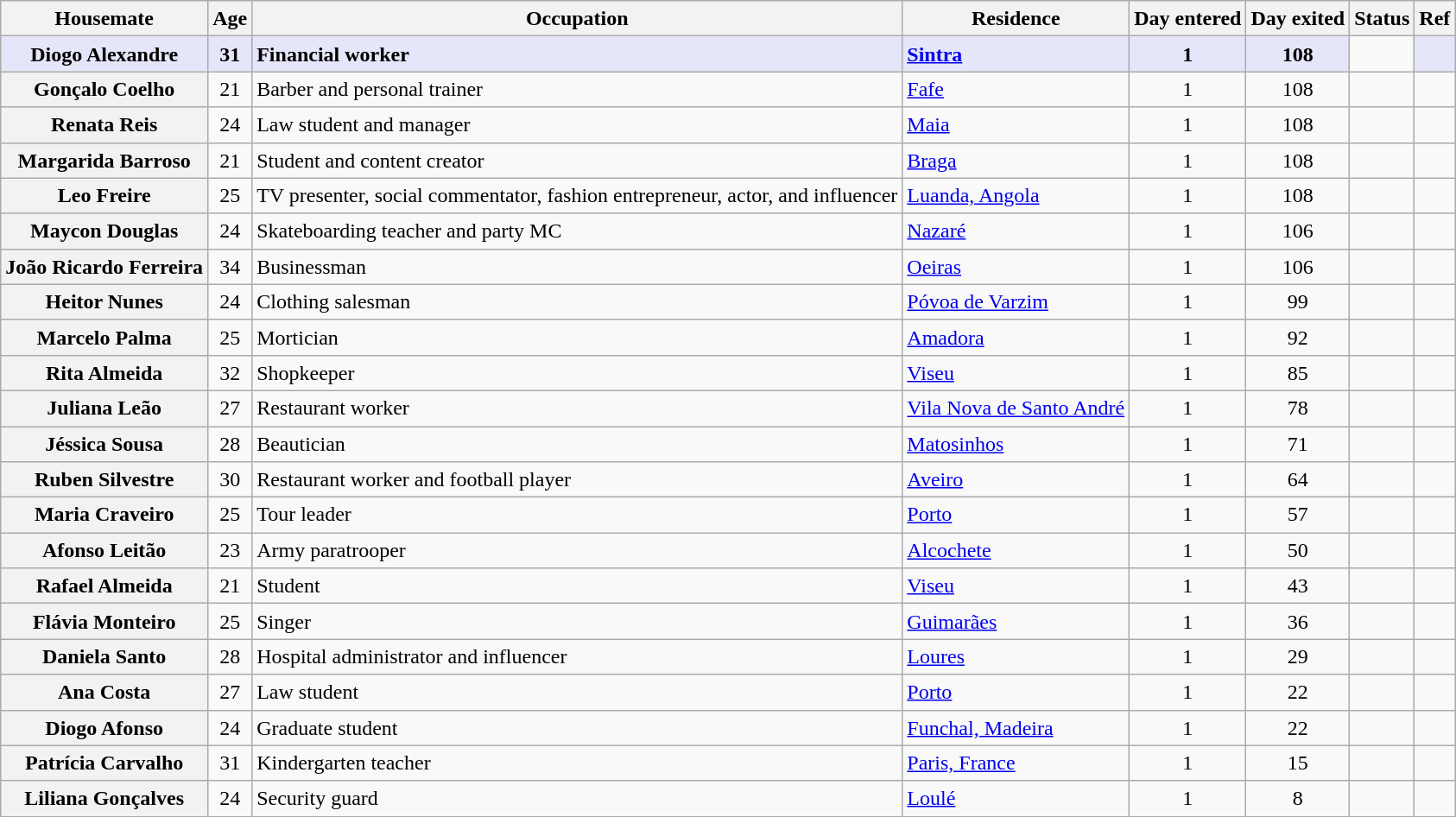<table class="wikitable sortable" style="text-align: left; line-height:20px; width:auto">
<tr>
<th>Housemate</th>
<th>Age</th>
<th>Occupation</th>
<th>Residence</th>
<th>Day entered</th>
<th>Day exited</th>
<th>Status</th>
<th>Ref</th>
</tr>
<tr>
<td style="text-align: center" bgcolor="E6E6FA"><strong>Diogo Alexandre</strong></td>
<td style="text-align: center" bgcolor="E6E6FA"><strong>31</strong></td>
<td bgcolor="E6E6FA"><strong>Financial worker</strong></td>
<td bgcolor="E6E6FA"><strong><a href='#'>Sintra</a></strong></td>
<td style="text-align: center" bgcolor="E6E6FA"><strong>1</strong></td>
<td style="text-align: center" bgcolor="E6E6FA"><strong>108</strong></td>
<td></td>
<td style="text-align: center" bgcolor="E6E6FA"></td>
</tr>
<tr>
<th>Gonçalo Coelho</th>
<td style="text-align: center">21</td>
<td>Barber and personal trainer</td>
<td><a href='#'>Fafe</a></td>
<td style="text-align: center">1</td>
<td style="text-align: center">108</td>
<td></td>
<td style="text-align: center"></td>
</tr>
<tr>
<th>Renata Reis</th>
<td style="text-align: center">24</td>
<td>Law student and manager</td>
<td><a href='#'>Maia</a></td>
<td style="text-align: center">1</td>
<td style="text-align: center">108</td>
<td></td>
<td style="text-align: center"></td>
</tr>
<tr>
<th>Margarida Barroso</th>
<td style="text-align: center">21</td>
<td>Student and content creator</td>
<td><a href='#'>Braga</a></td>
<td style="text-align: center">1</td>
<td style="text-align: center">108</td>
<td></td>
<td style="text-align: center"></td>
</tr>
<tr>
<th>Leo Freire</th>
<td style="text-align: center">25</td>
<td>TV presenter, social commentator, fashion entrepreneur, actor, and influencer</td>
<td><a href='#'>Luanda, Angola</a></td>
<td style="text-align: center">1</td>
<td style="text-align: center">108</td>
<td></td>
<td style="text-align: center"></td>
</tr>
<tr>
<th>Maycon Douglas</th>
<td style="text-align: center">24</td>
<td>Skateboarding teacher and party MC</td>
<td><a href='#'>Nazaré</a></td>
<td style="text-align: center">1</td>
<td style="text-align: center">106</td>
<td></td>
<td style="text-align: center"></td>
</tr>
<tr>
<th>João Ricardo Ferreira</th>
<td style="text-align: center">34</td>
<td>Businessman</td>
<td><a href='#'>Oeiras</a></td>
<td style="text-align: center">1</td>
<td style="text-align: center">106</td>
<td></td>
<td style="text-align: center"></td>
</tr>
<tr>
<th>Heitor Nunes</th>
<td style="text-align: center">24</td>
<td>Clothing salesman</td>
<td><a href='#'>Póvoa de Varzim</a></td>
<td style="text-align: center">1</td>
<td style="text-align: center">99</td>
<td></td>
<td style="text-align: center"></td>
</tr>
<tr>
<th>Marcelo Palma</th>
<td style="text-align: center">25</td>
<td>Mortician</td>
<td><a href='#'>Amadora</a></td>
<td style="text-align: center">1</td>
<td style="text-align: center">92</td>
<td></td>
<td style="text-align: center"></td>
</tr>
<tr>
<th>Rita Almeida</th>
<td style="text-align: center">32</td>
<td>Shopkeeper</td>
<td><a href='#'>Viseu</a></td>
<td style="text-align: center">1</td>
<td style="text-align: center">85</td>
<td></td>
<td style="text-align: center"></td>
</tr>
<tr>
<th>Juliana Leão</th>
<td style="text-align: center">27</td>
<td>Restaurant worker</td>
<td><a href='#'>Vila Nova de Santo André</a></td>
<td style="text-align: center">1</td>
<td style="text-align: center">78</td>
<td></td>
<td style="text-align: center"></td>
</tr>
<tr>
<th>Jéssica Sousa</th>
<td style="text-align: center">28</td>
<td>Beautician</td>
<td><a href='#'>Matosinhos</a></td>
<td style="text-align: center">1</td>
<td style="text-align: center">71</td>
<td></td>
<td style="text-align: center"></td>
</tr>
<tr>
<th>Ruben Silvestre</th>
<td style="text-align: center">30</td>
<td>Restaurant worker and football player</td>
<td><a href='#'>Aveiro</a></td>
<td style="text-align: center">1</td>
<td style="text-align: center">64</td>
<td></td>
<td style="text-align: center"></td>
</tr>
<tr>
<th>Maria Craveiro</th>
<td style="text-align: center">25</td>
<td>Tour leader</td>
<td><a href='#'>Porto</a></td>
<td style="text-align: center">1</td>
<td style="text-align: center">57</td>
<td></td>
<td style="text-align: center"></td>
</tr>
<tr>
<th>Afonso Leitão</th>
<td style="text-align: center">23</td>
<td>Army paratrooper</td>
<td><a href='#'>Alcochete</a></td>
<td style="text-align: center">1</td>
<td style="text-align: center">50</td>
<td></td>
<td style="text-align: center"></td>
</tr>
<tr>
<th>Rafael Almeida</th>
<td style="text-align: center">21</td>
<td>Student</td>
<td><a href='#'>Viseu</a></td>
<td style="text-align: center">1</td>
<td style="text-align: center">43</td>
<td></td>
<td style="text-align: center"></td>
</tr>
<tr>
<th>Flávia Monteiro</th>
<td style="text-align: center">25</td>
<td>Singer</td>
<td><a href='#'>Guimarães</a></td>
<td style="text-align: center">1</td>
<td style="text-align: center">36</td>
<td></td>
<td style="text-align: center"></td>
</tr>
<tr>
<th>Daniela Santo</th>
<td style="text-align: center">28</td>
<td>Hospital administrator and influencer</td>
<td><a href='#'>Loures</a></td>
<td style="text-align: center">1</td>
<td style="text-align: center">29</td>
<td></td>
<td style="text-align: center"></td>
</tr>
<tr>
<th>Ana Costa</th>
<td style="text-align: center">27</td>
<td>Law student</td>
<td><a href='#'>Porto</a></td>
<td style="text-align: center">1</td>
<td style="text-align: center">22</td>
<td></td>
<td style="text-align: center"></td>
</tr>
<tr>
<th>Diogo Afonso</th>
<td style="text-align: center">24</td>
<td>Graduate student</td>
<td><a href='#'>Funchal, Madeira</a></td>
<td style="text-align: center">1</td>
<td style="text-align: center">22</td>
<td></td>
<td style="text-align: center"></td>
</tr>
<tr>
<th>Patrícia Carvalho</th>
<td style="text-align: center">31</td>
<td>Kindergarten teacher</td>
<td><a href='#'>Paris, France</a></td>
<td style="text-align: center">1</td>
<td style="text-align: center">15</td>
<td></td>
<td style="text-align: center"></td>
</tr>
<tr>
<th>Liliana Gonçalves</th>
<td style="text-align: center">24</td>
<td>Security guard</td>
<td><a href='#'>Loulé</a></td>
<td style="text-align: center">1</td>
<td style="text-align: center">8</td>
<td></td>
<td style="text-align: center"></td>
</tr>
</table>
